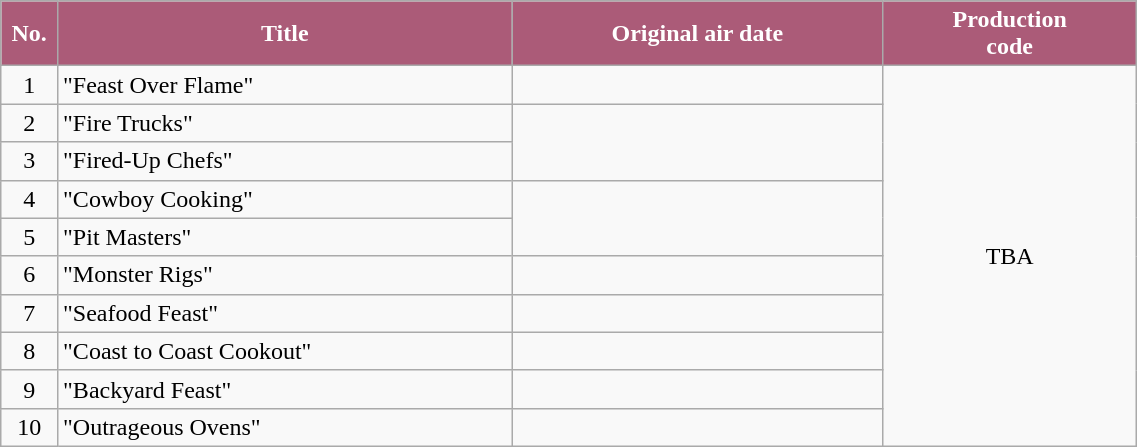<table class="wikitable plainrowheaders" style="width:60%;">
<tr>
<th style="background-color: #ab5b78; color: #FFFFFF;" width=5%>No.</th>
<th style="background-color: #ab5b78; color: #FFFFFF;" width=40%>Title</th>
<th style="background-color: #ab5b78; color: #FFFFFF;">Original air date</th>
<th style="background-color: #ab5b78; color: #FFFFFF;">Production<br>code</th>
</tr>
<tr>
<td align=center>1</td>
<td>"Feast Over Flame"</td>
<td align=center></td>
<td align=center rowspan=13>TBA</td>
</tr>
<tr>
<td align=center>2</td>
<td>"Fire Trucks"</td>
<td align=center rowspan=2></td>
</tr>
<tr>
<td align=center>3</td>
<td>"Fired-Up Chefs"</td>
</tr>
<tr>
<td align=center>4</td>
<td>"Cowboy Cooking"</td>
<td align=center rowspan=2></td>
</tr>
<tr>
<td align=center>5</td>
<td>"Pit Masters"</td>
</tr>
<tr>
<td align=center>6</td>
<td>"Monster Rigs"</td>
<td align=center></td>
</tr>
<tr>
<td align=center>7</td>
<td>"Seafood Feast"</td>
<td align=center></td>
</tr>
<tr>
<td align=center>8</td>
<td>"Coast to Coast Cookout"</td>
<td align=center></td>
</tr>
<tr>
<td align=center>9</td>
<td>"Backyard Feast"</td>
<td align=center></td>
</tr>
<tr>
<td align=center>10</td>
<td>"Outrageous Ovens"</td>
<td align=center></td>
</tr>
</table>
